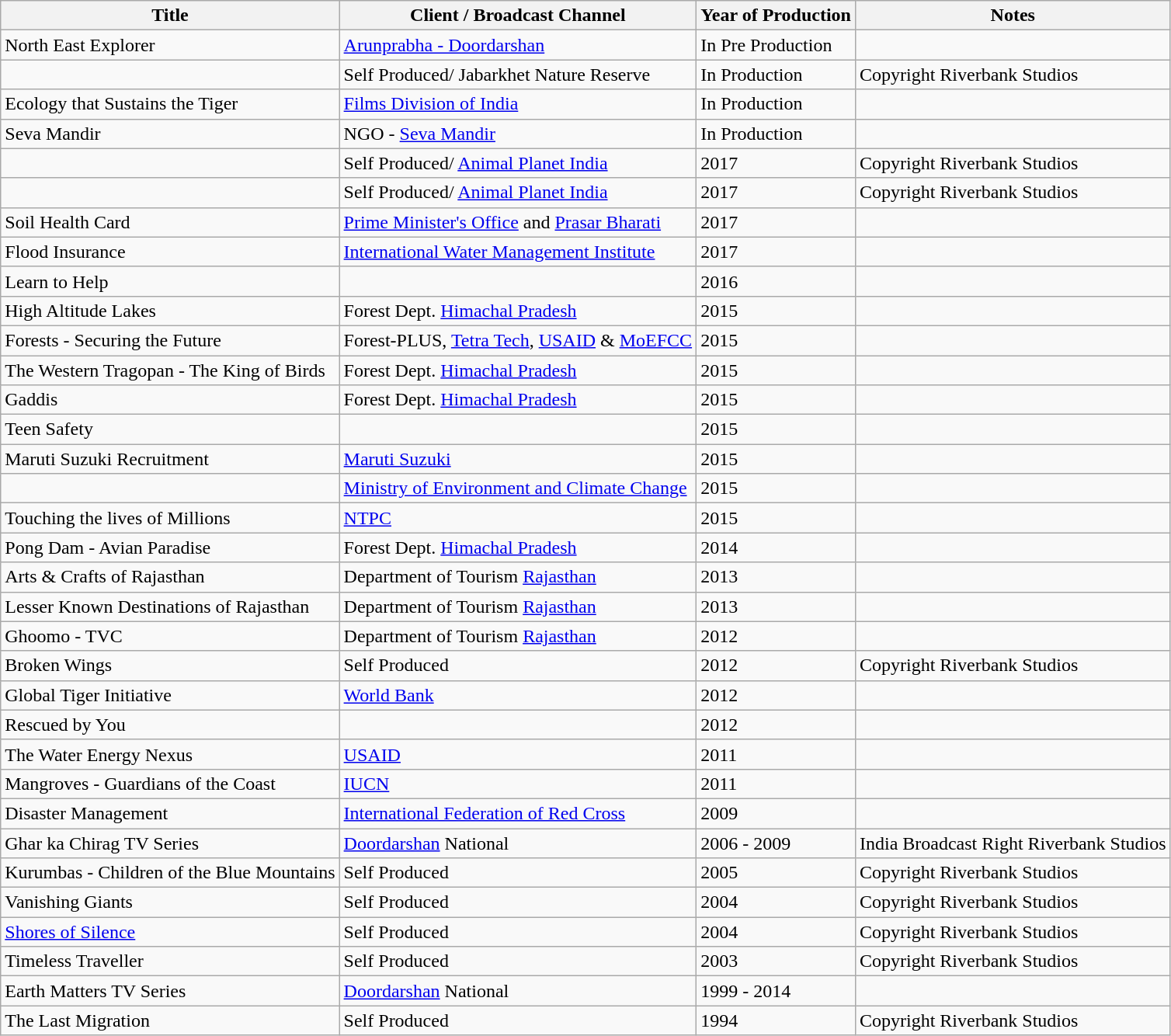<table class="wikitable sortable">
<tr>
<th>Title</th>
<th>Client / Broadcast Channel</th>
<th>Year of Production</th>
<th>Notes</th>
</tr>
<tr>
<td>North East Explorer</td>
<td><a href='#'>Arunprabha - Doordarshan</a></td>
<td>In Pre Production</td>
<td></td>
</tr>
<tr>
<td></td>
<td>Self Produced/ Jabarkhet Nature Reserve</td>
<td>In Production</td>
<td>Copyright Riverbank Studios</td>
</tr>
<tr>
<td>Ecology that Sustains the Tiger</td>
<td><a href='#'>Films Division of India</a></td>
<td>In Production</td>
<td></td>
</tr>
<tr>
<td>Seva Mandir</td>
<td>NGO - <a href='#'>Seva Mandir</a></td>
<td>In Production</td>
<td></td>
</tr>
<tr>
<td></td>
<td>Self Produced/ <a href='#'>Animal Planet India</a></td>
<td>2017</td>
<td>Copyright Riverbank Studios</td>
</tr>
<tr>
<td></td>
<td>Self Produced/ <a href='#'>Animal Planet India</a></td>
<td>2017</td>
<td>Copyright Riverbank Studios</td>
</tr>
<tr>
<td>Soil Health Card</td>
<td><a href='#'>Prime Minister's Office</a> and <a href='#'>Prasar Bharati</a></td>
<td>2017</td>
<td></td>
</tr>
<tr>
<td>Flood Insurance</td>
<td><a href='#'>International Water Management Institute</a></td>
<td>2017</td>
<td></td>
</tr>
<tr>
<td>Learn to Help</td>
<td></td>
<td>2016</td>
<td></td>
</tr>
<tr>
<td>High Altitude Lakes</td>
<td>Forest Dept. <a href='#'>Himachal Pradesh</a></td>
<td>2015</td>
<td></td>
</tr>
<tr>
<td>Forests - Securing the Future</td>
<td>Forest-PLUS, <a href='#'>Tetra Tech</a>, <a href='#'>USAID</a> & <a href='#'>MoEFCC</a></td>
<td>2015</td>
<td></td>
</tr>
<tr>
<td>The Western Tragopan - The King of Birds</td>
<td>Forest Dept. <a href='#'>Himachal Pradesh</a></td>
<td>2015</td>
<td></td>
</tr>
<tr>
<td>Gaddis</td>
<td>Forest Dept. <a href='#'>Himachal Pradesh</a></td>
<td>2015</td>
<td></td>
</tr>
<tr>
<td>Teen Safety</td>
<td></td>
<td>2015</td>
<td></td>
</tr>
<tr>
<td>Maruti Suzuki Recruitment</td>
<td><a href='#'>Maruti Suzuki</a></td>
<td>2015</td>
<td></td>
</tr>
<tr>
<td></td>
<td><a href='#'>Ministry of Environment and Climate Change</a></td>
<td>2015</td>
<td></td>
</tr>
<tr>
<td>Touching the lives of Millions</td>
<td><a href='#'>NTPC</a></td>
<td>2015</td>
<td></td>
</tr>
<tr>
<td>Pong Dam - Avian Paradise</td>
<td>Forest Dept. <a href='#'>Himachal Pradesh</a></td>
<td>2014</td>
<td></td>
</tr>
<tr>
<td>Arts & Crafts of Rajasthan</td>
<td>Department of Tourism <a href='#'>Rajasthan</a></td>
<td>2013</td>
<td></td>
</tr>
<tr>
<td>Lesser Known Destinations of Rajasthan</td>
<td>Department of Tourism <a href='#'>Rajasthan</a></td>
<td>2013</td>
<td></td>
</tr>
<tr>
<td>Ghoomo - TVC</td>
<td>Department of Tourism <a href='#'>Rajasthan</a></td>
<td>2012</td>
<td></td>
</tr>
<tr>
<td>Broken Wings</td>
<td>Self Produced</td>
<td>2012</td>
<td>Copyright Riverbank Studios</td>
</tr>
<tr>
<td>Global Tiger Initiative</td>
<td><a href='#'>World Bank</a></td>
<td>2012</td>
<td></td>
</tr>
<tr>
<td>Rescued by You</td>
<td></td>
<td>2012</td>
<td></td>
</tr>
<tr>
<td>The Water Energy Nexus</td>
<td><a href='#'>USAID</a></td>
<td>2011</td>
<td></td>
</tr>
<tr>
<td>Mangroves - Guardians of the Coast</td>
<td><a href='#'>IUCN</a></td>
<td>2011</td>
<td></td>
</tr>
<tr>
<td>Disaster Management</td>
<td><a href='#'>International Federation of Red Cross</a></td>
<td>2009</td>
<td></td>
</tr>
<tr>
<td>Ghar ka Chirag TV Series</td>
<td><a href='#'>Doordarshan</a> National</td>
<td>2006 - 2009</td>
<td>India Broadcast Right Riverbank Studios</td>
</tr>
<tr>
<td>Kurumbas - Children of the Blue Mountains</td>
<td>Self Produced</td>
<td>2005</td>
<td>Copyright Riverbank Studios</td>
</tr>
<tr>
<td>Vanishing Giants</td>
<td>Self Produced</td>
<td>2004</td>
<td>Copyright Riverbank Studios</td>
</tr>
<tr>
<td><a href='#'>Shores of Silence</a></td>
<td>Self Produced</td>
<td>2004</td>
<td>Copyright Riverbank Studios</td>
</tr>
<tr>
<td>Timeless Traveller</td>
<td>Self Produced</td>
<td>2003</td>
<td>Copyright Riverbank Studios</td>
</tr>
<tr>
<td>Earth Matters TV Series</td>
<td><a href='#'>Doordarshan</a> National</td>
<td>1999 - 2014</td>
<td></td>
</tr>
<tr>
<td>The Last Migration</td>
<td>Self Produced</td>
<td>1994</td>
<td>Copyright Riverbank Studios</td>
</tr>
</table>
